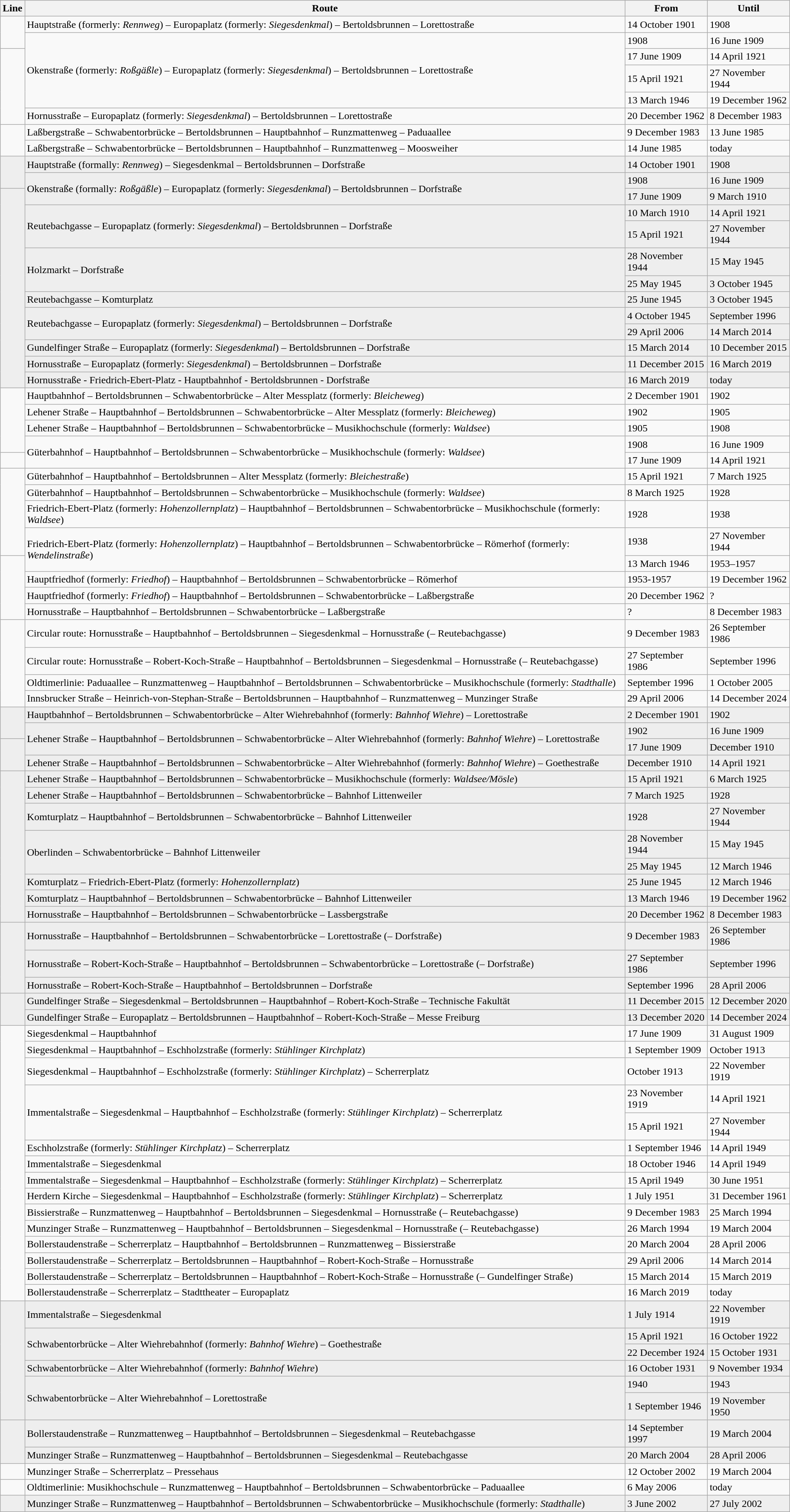<table class="wikitable">
<tr>
<th>Line</th>
<th>Route</th>
<th>From</th>
<th>Until</th>
</tr>
<tr>
<td rowspan="2"></td>
<td>Hauptstraße (formerly: <em>Rennweg</em>) – Europaplatz (formerly: <em>Siegesdenkmal</em>) – Bertoldsbrunnen – Lorettostraße</td>
<td>14 October 1901</td>
<td>1908</td>
</tr>
<tr>
<td rowspan="4">Okenstraße (formerly: <em>Roßgäßle</em>) – Europaplatz (formerly: <em>Siegesdenkmal</em>) – Bertoldsbrunnen – Lorettostraße</td>
<td>1908</td>
<td>16 June 1909</td>
</tr>
<tr>
<td rowspan="4"></td>
<td>17 June 1909</td>
<td>14 April 1921</td>
</tr>
<tr>
<td>15 April 1921</td>
<td>27 November 1944</td>
</tr>
<tr>
<td>13 March 1946</td>
<td>19 December 1962</td>
</tr>
<tr>
<td>Hornusstraße – Europaplatz (formerly: <em>Siegesdenkmal</em>) – Bertoldsbrunnen – Lorettostraße</td>
<td>20 December 1962</td>
<td>8 December 1983</td>
</tr>
<tr>
<td rowspan="2"></td>
<td>Laßbergstraße – Schwabentorbrücke – Bertoldsbrunnen – Hauptbahnhof – Runzmattenweg – Paduaallee</td>
<td>9 December 1983</td>
<td>13 June 1985</td>
</tr>
<tr>
<td>Laßbergstraße – Schwabentorbrücke – Bertoldsbrunnen – Hauptbahnhof – Runzmattenweg – Moosweiher</td>
<td>14 June 1985</td>
<td>today</td>
</tr>
<tr bgcolor="#EEEEEE">
<td rowspan="2"></td>
<td>Hauptstraße (formally: <em>Rennweg</em>) – Siegesdenkmal – Bertoldsbrunnen – Dorfstraße</td>
<td>14 October 1901</td>
<td>1908</td>
</tr>
<tr bgcolor="#EEEEEE">
<td rowspan="2">Okenstraße (formally: <em>Roßgäßle</em>) – Europaplatz (formerly: <em>Siegesdenkmal</em>) – Bertoldsbrunnen – Dorfstraße</td>
<td>1908</td>
<td>16 June 1909</td>
</tr>
<tr bgcolor="#EEEEEE">
<td rowspan="11"></td>
<td>17 June 1909</td>
<td>9 March 1910</td>
</tr>
<tr bgcolor="#EEEEEE">
<td rowspan="2">Reutebachgasse – Europaplatz (formerly: <em>Siegesdenkmal</em>) – Bertoldsbrunnen – Dorfstraße</td>
<td>10 March 1910</td>
<td>14 April 1921</td>
</tr>
<tr bgcolor="#EEEEEE">
<td>15 April 1921</td>
<td>27 November 1944</td>
</tr>
<tr bgcolor="#EEEEEE">
<td rowspan="2">Holzmarkt – Dorfstraße</td>
<td>28 November 1944</td>
<td>15 May 1945</td>
</tr>
<tr bgcolor="#EEEEEE">
<td>25 May 1945</td>
<td>3 October 1945</td>
</tr>
<tr bgcolor="#EEEEEE">
<td>Reutebachgasse – Komturplatz</td>
<td>25 June 1945</td>
<td>3 October 1945</td>
</tr>
<tr bgcolor="#EEEEEE">
<td rowspan="2">Reutebachgasse – Europaplatz (formerly: <em>Siegesdenkmal</em>) – Bertoldsbrunnen – Dorfstraße</td>
<td>4 October 1945</td>
<td>September 1996</td>
</tr>
<tr bgcolor="#EEEEEE">
<td>29 April 2006</td>
<td>14 March 2014</td>
</tr>
<tr bgcolor="#EEEEEE">
<td>Gundelfinger Straße – Europaplatz (formerly: <em>Siegesdenkmal</em>) – Bertoldsbrunnen – Dorfstraße</td>
<td>15 March 2014</td>
<td>10 December 2015</td>
</tr>
<tr bgcolor="#EEEEEE">
<td>Hornusstraße – Europaplatz (formerly: <em>Siegesdenkmal</em>) – Bertoldsbrunnen – Dorfstraße</td>
<td>11 December 2015</td>
<td>16 March 2019</td>
</tr>
<tr bgcolor="#EEEEEE">
<td>Hornusstraße - Friedrich-Ebert-Platz - Hauptbahnhof - Bertoldsbrunnen - Dorfstraße</td>
<td>16 March 2019</td>
<td>today</td>
</tr>
<tr>
<td rowspan="4"></td>
<td>Hauptbahnhof – Bertoldsbrunnen – Schwabentorbrücke – Alter Messplatz (formerly: <em>Bleicheweg</em>)</td>
<td>2 December 1901</td>
<td>1902</td>
</tr>
<tr>
<td>Lehener Straße – Hauptbahnhof – Bertoldsbrunnen – Schwabentorbrücke – Alter Messplatz (formerly: <em>Bleicheweg</em>)</td>
<td>1902</td>
<td>1905</td>
</tr>
<tr>
<td>Lehener Straße – Hauptbahnhof – Bertoldsbrunnen – Schwabentorbrücke – Musikhochschule (formerly: <em>Waldsee</em>)</td>
<td>1905</td>
<td>1908</td>
</tr>
<tr>
<td rowspan="2">Güterbahnhof – Hauptbahnhof – Bertoldsbrunnen – Schwabentorbrücke – Musikhochschule (formerly: <em>Waldsee</em>)</td>
<td>1908</td>
<td>16 June 1909</td>
</tr>
<tr>
<td></td>
<td>17 June 1909</td>
<td>14 April 1921</td>
</tr>
<tr>
<td rowspan="4"></td>
<td>Güterbahnhof – Hauptbahnhof – Bertoldsbrunnen – Alter Messplatz (formerly: <em>Bleichestraße</em>)</td>
<td>15 April 1921</td>
<td>7 March 1925</td>
</tr>
<tr>
<td>Güterbahnhof – Hauptbahnhof – Bertoldsbrunnen – Schwabentorbrücke – Musikhochschule (formerly: <em>Waldsee</em>)</td>
<td>8 March 1925</td>
<td>1928</td>
</tr>
<tr>
<td>Friedrich-Ebert-Platz (formerly: <em>Hohenzollernplatz</em>) – Hauptbahnhof – Bertoldsbrunnen – Schwabentorbrücke – Musikhochschule (formerly: <em>Waldsee</em>)</td>
<td>1928</td>
<td>1938</td>
</tr>
<tr>
<td rowspan="2">Friedrich-Ebert-Platz (formerly: <em>Hohenzollernplatz</em>) – Hauptbahnhof – Bertoldsbrunnen – Schwabentorbrücke – Römerhof (formerly: <em>Wendelinstraße</em>)</td>
<td>1938</td>
<td>27 November 1944</td>
</tr>
<tr>
<td rowspan="4"></td>
<td>13 March 1946</td>
<td>1953–1957</td>
</tr>
<tr>
<td>Hauptfriedhof (formerly: <em>Friedhof</em>) – Hauptbahnhof – Bertoldsbrunnen – Schwabentorbrücke – Römerhof</td>
<td>1953-1957</td>
<td>19 December 1962</td>
</tr>
<tr>
<td>Hauptfriedhof (formerly: <em>Friedhof</em>) – Hauptbahnhof – Bertoldsbrunnen – Schwabentorbrücke – Laßbergstraße</td>
<td>20 December 1962</td>
<td>?</td>
</tr>
<tr>
<td>Hornusstraße – Hauptbahnhof – Bertoldsbrunnen – Schwabentorbrücke – Laßbergstraße</td>
<td>?</td>
<td>8 December 1983</td>
</tr>
<tr>
<td rowspan="4"></td>
<td>Circular route: Hornusstraße – Hauptbahnhof – Bertoldsbrunnen – Siegesdenkmal – Hornusstraße (– Reutebachgasse)</td>
<td>9 December 1983</td>
<td>26 September 1986</td>
</tr>
<tr>
<td>Circular route: Hornusstraße – Robert-Koch-Straße – Hauptbahnhof – Bertoldsbrunnen – Siegesdenkmal – Hornusstraße (– Reutebachgasse)</td>
<td>27 September 1986</td>
<td>September 1996</td>
</tr>
<tr>
<td>Oldtimerlinie: Paduaallee – Runzmattenweg – Hauptbahnhof – Bertoldsbrunnen – Schwabentorbrücke – Musikhochschule (formerly: <em>Stadthalle</em>)</td>
<td>September 1996</td>
<td>1 October 2005</td>
</tr>
<tr>
<td>Innsbrucker Straße – Heinrich-von-Stephan-Straße – Bertoldsbrunnen – Hauptbahnhof – Runzmattenweg – Munzinger Straße</td>
<td>29 April 2006</td>
<td>14 December 2024</td>
</tr>
<tr bgcolor="#EEEEEE">
<td rowspan="2"></td>
<td>Hauptbahnhof – Bertoldsbrunnen – Schwabentorbrücke – Alter Wiehrebahnhof (formerly: <em>Bahnhof Wiehre</em>) – Lorettostraße</td>
<td>2 December 1901</td>
<td>1902</td>
</tr>
<tr bgcolor="#EEEEEE">
<td rowspan="2">Lehener Straße – Hauptbahnhof – Bertoldsbrunnen – Schwabentorbrücke – Alter Wiehrebahnhof (formerly: <em>Bahnhof Wiehre</em>) – Lorettostraße</td>
<td>1902</td>
<td>16 June 1909</td>
</tr>
<tr bgcolor="#EEEEEE">
<td rowspan="2"></td>
<td>17 June 1909</td>
<td>December 1910</td>
</tr>
<tr bgcolor="#EEEEEE">
<td>Lehener Straße – Hauptbahnhof – Bertoldsbrunnen – Schwabentorbrücke – Alter Wiehrebahnhof (formerly: <em>Bahnhof Wiehre</em>) – Goethestraße</td>
<td>December 1910</td>
<td>14 April 1921</td>
</tr>
<tr bgcolor="#EEEEEE">
<td rowspan="8"></td>
<td>Lehener Straße – Hauptbahnhof – Bertoldsbrunnen – Schwabentorbrücke – Musikhochschule (formerly: <em>Waldsee/Mösle</em>)</td>
<td>15 April 1921</td>
<td>6 March 1925</td>
</tr>
<tr bgcolor="#EEEEEE">
<td>Lehener Straße – Hauptbahnhof – Bertoldsbrunnen – Schwabentorbrücke – Bahnhof Littenweiler</td>
<td>7 March 1925</td>
<td>1928</td>
</tr>
<tr bgcolor="#EEEEEE">
<td>Komturplatz – Hauptbahnhof – Bertoldsbrunnen – Schwabentorbrücke – Bahnhof Littenweiler</td>
<td>1928</td>
<td>27 November 1944</td>
</tr>
<tr bgcolor="#EEEEEE">
<td rowspan="2">Oberlinden – Schwabentorbrücke – Bahnhof Littenweiler</td>
<td>28 November 1944</td>
<td>15 May 1945</td>
</tr>
<tr bgcolor="#EEEEEE">
<td>25 May 1945</td>
<td>12 March 1946</td>
</tr>
<tr bgcolor="#EEEEEE">
<td>Komturplatz – Friedrich-Ebert-Platz (formerly: <em>Hohenzollernplatz</em>)</td>
<td>25 June 1945</td>
<td>12 March 1946</td>
</tr>
<tr bgcolor="#EEEEEE">
<td>Komturplatz – Hauptbahnhof – Bertoldsbrunnen – Schwabentorbrücke – Bahnhof Littenweiler</td>
<td>13 March 1946</td>
<td>19 December 1962</td>
</tr>
<tr bgcolor="#EEEEEE">
<td>Hornusstraße – Hauptbahnhof – Bertoldsbrunnen – Schwabentorbrücke – Lassbergstraße</td>
<td>20 December 1962</td>
<td>8 December 1983</td>
</tr>
<tr bgcolor="#EEEEEE">
<td rowspan="3"></td>
<td>Hornusstraße – Hauptbahnhof – Bertoldsbrunnen – Schwabentorbrücke – Lorettostraße (– Dorfstraße)</td>
<td>9 December 1983</td>
<td>26 September 1986</td>
</tr>
<tr bgcolor="#EEEEEE">
<td>Hornusstraße – Robert-Koch-Straße – Hauptbahnhof – Bertoldsbrunnen – Schwabentorbrücke – Lorettostraße (– Dorfstraße)</td>
<td>27 September 1986</td>
<td>September 1996</td>
</tr>
<tr bgcolor="#EEEEEE">
<td>Hornusstraße – Robert-Koch-Straße – Hauptbahnhof – Bertoldsbrunnen – Dorfstraße</td>
<td>September 1996</td>
<td>28 April 2006</td>
</tr>
<tr bgcolor="#EEEEEE">
<td rowspan="2"></td>
<td>Gundelfinger Straße – Siegesdenkmal – Bertoldsbrunnen – Hauptbahnhof – Robert-Koch-Straße – Technische Fakultät</td>
<td>11 December 2015</td>
<td>12 December 2020</td>
</tr>
<tr bgcolor="#EEEEEE">
<td>Gundelfinger Straße – Europaplatz – Bertoldsbrunnen – Hauptbahnhof – Robert-Koch-Straße – Messe Freiburg</td>
<td>13 December 2020</td>
<td>14 December 2024</td>
</tr>
<tr>
<td rowspan="15"></td>
<td>Siegesdenkmal – Hauptbahnhof</td>
<td>17 June 1909</td>
<td>31 August 1909</td>
</tr>
<tr>
<td>Siegesdenkmal – Hauptbahnhof – Eschholzstraße (formerly: <em>Stühlinger Kirchplatz</em>)</td>
<td>1 September 1909</td>
<td>October 1913</td>
</tr>
<tr>
<td>Siegesdenkmal – Hauptbahnhof – Eschholzstraße (formerly: <em>Stühlinger Kirchplatz</em>) – Scherrerplatz</td>
<td>October 1913</td>
<td>22 November 1919</td>
</tr>
<tr>
<td rowspan="2">Immentalstraße – Siegesdenkmal – Hauptbahnhof – Eschholzstraße (formerly: <em>Stühlinger Kirchplatz</em>) – Scherrerplatz</td>
<td>23 November 1919</td>
<td>14 April 1921</td>
</tr>
<tr>
<td>15 April 1921</td>
<td>27 November 1944</td>
</tr>
<tr>
<td>Eschholzstraße (formerly: <em>Stühlinger Kirchplatz</em>) – Scherrerplatz</td>
<td>1 September 1946</td>
<td>14 April 1949</td>
</tr>
<tr>
<td>Immentalstraße – Siegesdenkmal</td>
<td>18 October 1946</td>
<td>14 April 1949</td>
</tr>
<tr>
<td>Immentalstraße – Siegesdenkmal – Hauptbahnhof – Eschholzstraße (formerly: <em>Stühlinger Kirchplatz</em>) – Scherrerplatz</td>
<td>15 April 1949</td>
<td>30 June 1951</td>
</tr>
<tr>
<td>Herdern Kirche – Siegesdenkmal – Hauptbahnhof – Eschholzstraße (formerly: <em>Stühlinger Kirchplatz</em>) – Scherrerplatz</td>
<td>1 July 1951</td>
<td>31 December 1961</td>
</tr>
<tr>
<td>Bissierstraße – Runzmattenweg – Hauptbahnhof – Bertoldsbrunnen – Siegesdenkmal – Hornusstraße (– Reutebachgasse)</td>
<td>9 December 1983</td>
<td>25 March 1994</td>
</tr>
<tr>
<td>Munzinger Straße – Runzmattenweg – Hauptbahnhof – Bertoldsbrunnen – Siegesdenkmal – Hornusstraße (– Reutebachgasse)</td>
<td>26 March 1994</td>
<td>19 March 2004</td>
</tr>
<tr>
<td>Bollerstaudenstraße – Scherrerplatz – Hauptbahnhof – Bertoldsbrunnen – Runzmattenweg – Bissierstraße</td>
<td>20 March 2004</td>
<td>28 April 2006</td>
</tr>
<tr>
<td>Bollerstaudenstraße – Scherrerplatz – Bertoldsbrunnen – Hauptbahnhof – Robert-Koch-Straße – Hornusstraße</td>
<td>29 April 2006</td>
<td>14 March 2014</td>
</tr>
<tr>
<td>Bollerstaudenstraße – Scherrerplatz – Bertoldsbrunnen – Hauptbahnhof – Robert-Koch-Straße – Hornusstraße (– Gundelfinger Straße)</td>
<td>15 March 2014</td>
<td>15 March 2019</td>
</tr>
<tr>
<td>Bollerstaudenstraße – Scherrerplatz – Stadttheater – Europaplatz</td>
<td>16 March 2019</td>
<td>today</td>
</tr>
<tr bgcolor="#EEEEEE">
<td rowspan="6"></td>
<td>Immentalstraße – Siegesdenkmal</td>
<td>1 July 1914</td>
<td>22 November 1919</td>
</tr>
<tr bgcolor="#EEEEEE">
<td rowspan="2">Schwabentorbrücke – Alter Wiehrebahnhof (formerly: <em>Bahnhof Wiehre</em>) – Goethestraße</td>
<td>15 April 1921</td>
<td>16 October 1922</td>
</tr>
<tr bgcolor="#EEEEEE">
<td>22 December 1924</td>
<td>15 October 1931</td>
</tr>
<tr bgcolor="#EEEEEE">
<td>Schwabentorbrücke – Alter Wiehrebahnhof (formerly: <em>Bahnhof Wiehre</em>)</td>
<td>16 October 1931</td>
<td>9 November 1934</td>
</tr>
<tr bgcolor="#EEEEEE">
<td rowspan="2">Schwabentorbrücke – Alter Wiehrebahnhof – Lorettostraße</td>
<td>1940</td>
<td>1943</td>
</tr>
<tr bgcolor="#EEEEEE">
<td>1 September 1946</td>
<td>19 November 1950</td>
</tr>
<tr bgcolor="#EEEEEE">
<td rowspan="2"></td>
<td>Bollerstaudenstraße – Runzmattenweg – Hauptbahnhof – Bertoldsbrunnen – Siegesdenkmal – Reutebachgasse</td>
<td>14 September 1997</td>
<td>19 March 2004</td>
</tr>
<tr bgcolor="#EEEEEE">
<td>Munzinger Straße – Runzmattenweg – Hauptbahnhof – Bertoldsbrunnen – Siegesdenkmal – Reutebachgasse</td>
<td>20 March 2004</td>
<td>28 April 2006</td>
</tr>
<tr>
<td></td>
<td>Munzinger Straße – Scherrerplatz – Pressehaus</td>
<td>12 October 2002</td>
<td>19 March 2004</td>
</tr>
<tr>
<td></td>
<td>Oldtimerlinie: Musikhochschule – Runzmattenweg – Hauptbahnhof – Bertoldsbrunnen – Schwabentorbrücke – Paduaallee</td>
<td>6 May 2006</td>
<td>today</td>
</tr>
<tr bgcolor="#EEEEEE">
<td></td>
<td>Munzinger Straße – Runzmattenweg – Hauptbahnhof – Bertoldsbrunnen – Schwabentorbrücke – Musikhochschule (formerly: <em>Stadthalle</em>)</td>
<td>3 June 2002</td>
<td>27 July 2002</td>
</tr>
</table>
